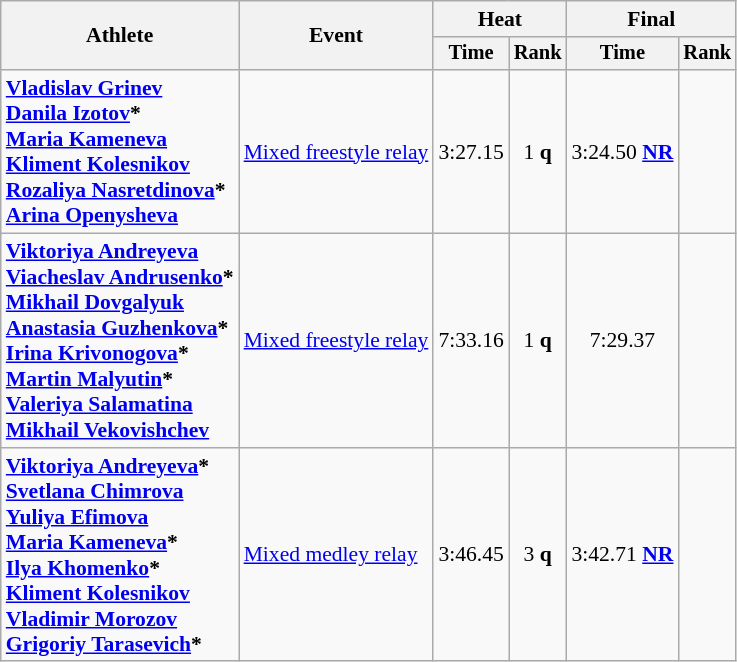<table class=wikitable style="font-size:90%">
<tr>
<th rowspan="2">Athlete</th>
<th rowspan="2">Event</th>
<th colspan="2">Heat</th>
<th colspan="2">Final</th>
</tr>
<tr style="font-size:95%">
<th>Time</th>
<th>Rank</th>
<th>Time</th>
<th>Rank</th>
</tr>
<tr align=center>
<td align=left><strong><a href='#'>Vladislav Grinev</a><br><a href='#'>Danila Izotov</a>*<br><a href='#'>Maria Kameneva</a><br><a href='#'>Kliment Kolesnikov</a><br><a href='#'>Rozaliya Nasretdinova</a>*<br><a href='#'>Arina Openysheva</a></strong></td>
<td align=left><a href='#'>Mixed  freestyle relay</a></td>
<td>3:27.15</td>
<td>1 <strong>q</strong></td>
<td>3:24.50 <strong><a href='#'>NR</a></strong></td>
<td></td>
</tr>
<tr align=center>
<td align=left><strong><a href='#'>Viktoriya Andreyeva</a><br><a href='#'>Viacheslav Andrusenko</a>*<br><a href='#'>Mikhail Dovgalyuk</a><br><a href='#'>Anastasia Guzhenkova</a>*<br><a href='#'>Irina Krivonogova</a>*<br><a href='#'>Martin Malyutin</a>*<br><a href='#'>Valeriya Salamatina</a><br><a href='#'>Mikhail Vekovishchev</a></strong></td>
<td align=left><a href='#'>Mixed  freestyle relay</a></td>
<td>7:33.16</td>
<td>1 <strong>q</strong></td>
<td>7:29.37</td>
<td></td>
</tr>
<tr align=center>
<td align=left><strong><a href='#'>Viktoriya Andreyeva</a>*<br><a href='#'>Svetlana Chimrova</a><br><a href='#'>Yuliya Efimova</a><br><a href='#'>Maria Kameneva</a>*<br><a href='#'>Ilya Khomenko</a>*<br><a href='#'>Kliment Kolesnikov</a><br><a href='#'>Vladimir Morozov</a><br><a href='#'>Grigoriy Tarasevich</a>*</strong></td>
<td align=left><a href='#'>Mixed  medley relay</a></td>
<td>3:46.45</td>
<td>3 <strong>q</strong></td>
<td>3:42.71 <strong><a href='#'>NR</a></strong></td>
<td></td>
</tr>
</table>
